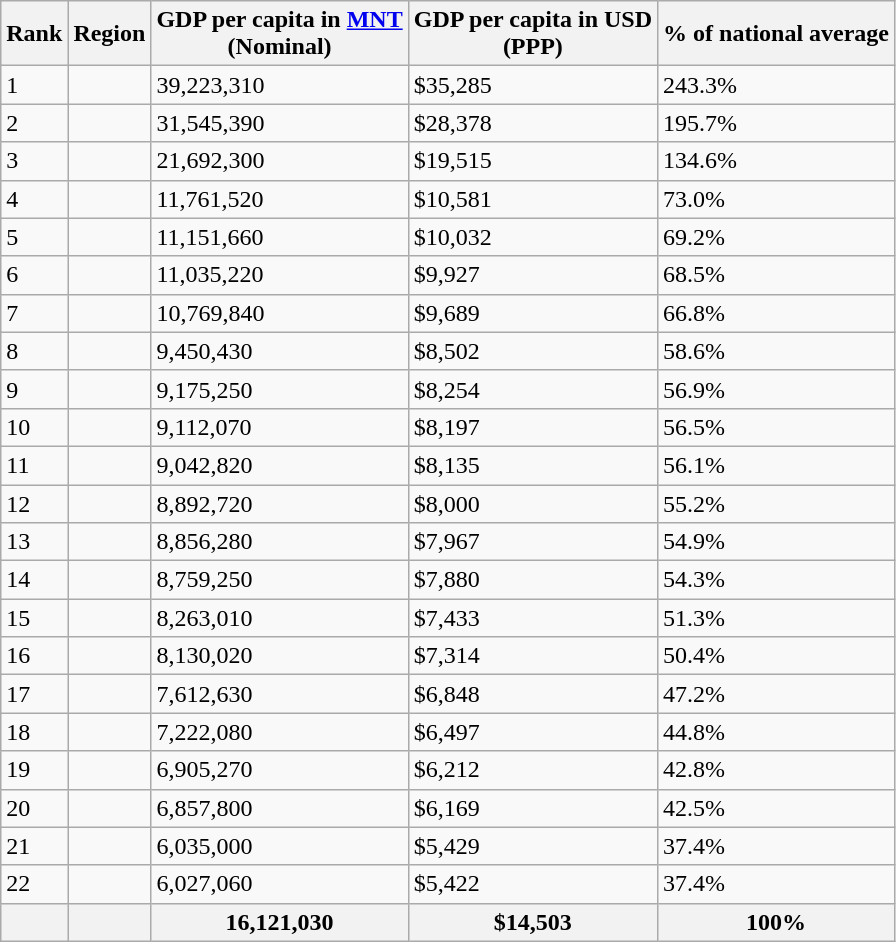<table class="wikitable sortable">
<tr>
<th>Rank</th>
<th>Region</th>
<th>GDP per capita in <a href='#'>MNT</a><br>(Nominal)</th>
<th>GDP per capita in USD<br>(PPP)</th>
<th>% of national average</th>
</tr>
<tr>
<td>1</td>
<td></td>
<td>39,223,310</td>
<td>$35,285</td>
<td>243.3%</td>
</tr>
<tr>
<td>2</td>
<td></td>
<td>31,545,390</td>
<td>$28,378</td>
<td>195.7%</td>
</tr>
<tr>
<td>3</td>
<td></td>
<td>21,692,300</td>
<td>$19,515</td>
<td>134.6%</td>
</tr>
<tr>
<td>4</td>
<td></td>
<td>11,761,520</td>
<td>$10,581</td>
<td>73.0%</td>
</tr>
<tr>
<td>5</td>
<td></td>
<td>11,151,660</td>
<td>$10,032</td>
<td>69.2%</td>
</tr>
<tr>
<td>6</td>
<td></td>
<td>11,035,220</td>
<td>$9,927</td>
<td>68.5%</td>
</tr>
<tr>
<td>7</td>
<td></td>
<td>10,769,840</td>
<td>$9,689</td>
<td>66.8%</td>
</tr>
<tr>
<td>8</td>
<td></td>
<td>9,450,430</td>
<td>$8,502</td>
<td>58.6%</td>
</tr>
<tr>
<td>9</td>
<td></td>
<td>9,175,250</td>
<td>$8,254</td>
<td>56.9%</td>
</tr>
<tr>
<td>10</td>
<td></td>
<td>9,112,070</td>
<td>$8,197</td>
<td>56.5%</td>
</tr>
<tr>
<td>11</td>
<td></td>
<td>9,042,820</td>
<td>$8,135</td>
<td>56.1%</td>
</tr>
<tr>
<td>12</td>
<td></td>
<td>8,892,720</td>
<td>$8,000</td>
<td>55.2%</td>
</tr>
<tr>
<td>13</td>
<td></td>
<td>8,856,280</td>
<td>$7,967</td>
<td>54.9%</td>
</tr>
<tr>
<td>14</td>
<td></td>
<td>8,759,250</td>
<td>$7,880</td>
<td>54.3%</td>
</tr>
<tr>
<td>15</td>
<td></td>
<td>8,263,010</td>
<td>$7,433</td>
<td>51.3%</td>
</tr>
<tr>
<td>16</td>
<td></td>
<td>8,130,020</td>
<td>$7,314</td>
<td>50.4%</td>
</tr>
<tr>
<td>17</td>
<td></td>
<td>7,612,630</td>
<td>$6,848</td>
<td>47.2%</td>
</tr>
<tr>
<td>18</td>
<td></td>
<td>7,222,080</td>
<td>$6,497</td>
<td>44.8%</td>
</tr>
<tr>
<td>19</td>
<td></td>
<td>6,905,270</td>
<td>$6,212</td>
<td>42.8%</td>
</tr>
<tr>
<td>20</td>
<td></td>
<td>6,857,800</td>
<td>$6,169</td>
<td>42.5%</td>
</tr>
<tr>
<td>21</td>
<td></td>
<td>6,035,000</td>
<td>$5,429</td>
<td>37.4%</td>
</tr>
<tr>
<td>22</td>
<td></td>
<td>6,027,060</td>
<td>$5,422</td>
<td>37.4%</td>
</tr>
<tr>
<th></th>
<th></th>
<th>16,121,030</th>
<th>$14,503</th>
<th>100%</th>
</tr>
</table>
